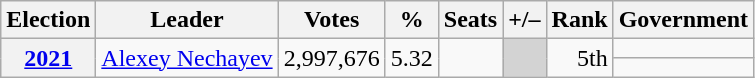<table class=wikitable style=text-align:right>
<tr>
<th>Election</th>
<th>Leader</th>
<th>Votes</th>
<th>%</th>
<th>Seats</th>
<th>+/–</th>
<th>Rank</th>
<th>Government</th>
</tr>
<tr>
<th rowspan="2"><a href='#'>2021</a></th>
<td rowspan="2" align=left><a href='#'>Alexey Nechayev</a></td>
<td rowspan="2">2,997,676</td>
<td rowspan="2">5.32</td>
<td rowspan="2"></td>
<td rowspan="2" bgcolor=lightgrey></td>
<td rowspan="2">5th</td>
<td></td>
</tr>
<tr>
<td></td>
</tr>
</table>
